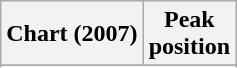<table class="wikitable sortable plainrowheaders" style="text-align:center">
<tr>
<th scope="col">Chart (2007)</th>
<th scope="col">Peak<br> position</th>
</tr>
<tr>
</tr>
<tr>
</tr>
<tr>
</tr>
<tr>
</tr>
</table>
